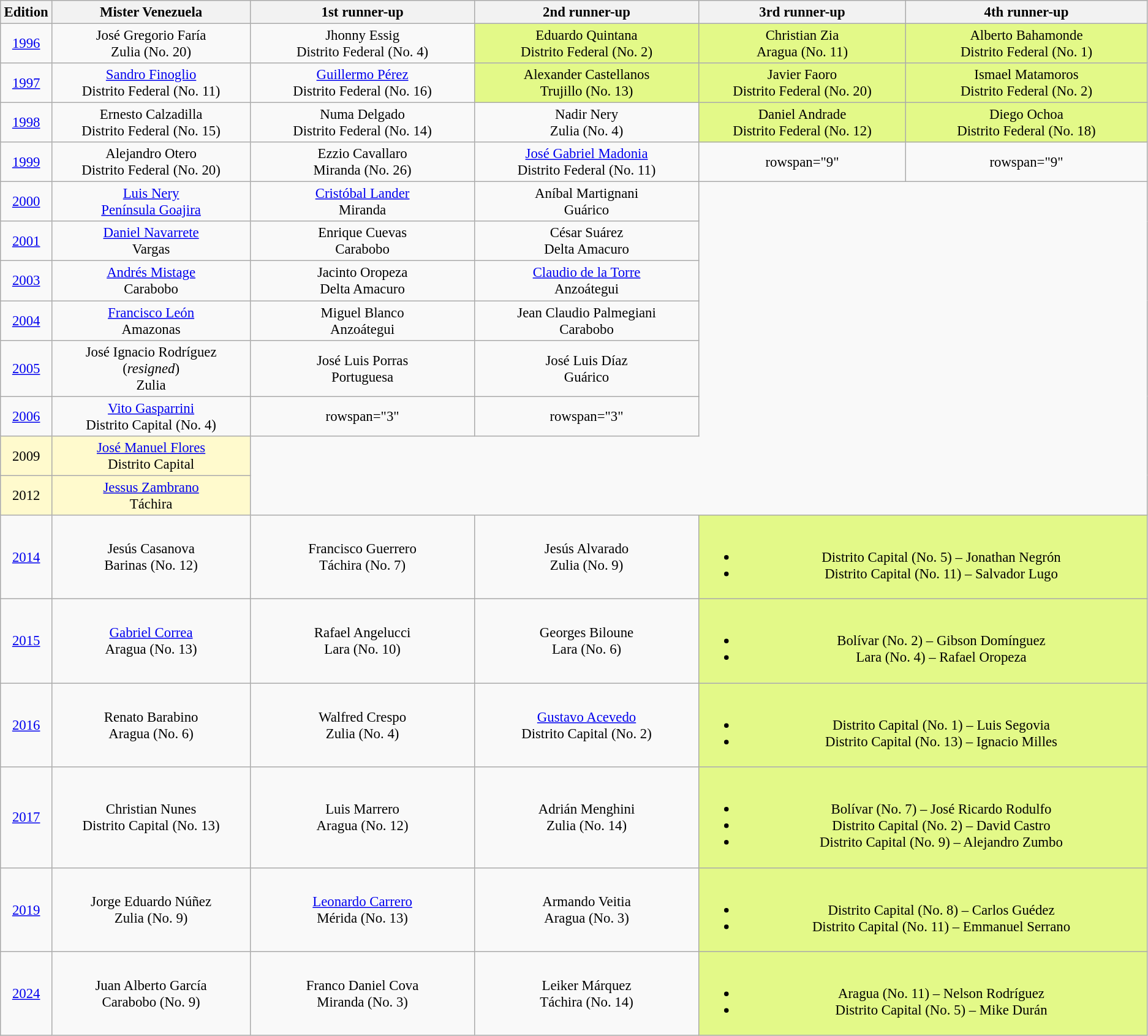<table class="wikitable sortable" style="font-size: 95%; text-align:center;">
<tr>
<th width="50">Edition</th>
<th width="450">Mister Venezuela<br></th>
<th width="500">1st runner-up<br></th>
<th width="500">2nd runner-up<br></th>
<th width="450">3rd runner-up<br></th>
<th width="550">4th runner-up<br></th>
</tr>
<tr style="text-align:center;">
<td><a href='#'>1996</a></td>
<td>José Gregorio Faría<br>Zulia (No. 20)</td>
<td>Jhonny Essig<br>Distrito Federal (No. 4)</td>
<td style="background-color:#E3F988;">Eduardo Quintana<br>Distrito Federal (No. 2)</td>
<td style="background-color:#E3F988;">Christian Zia<br>Aragua (No. 11)</td>
<td style="background-color:#E3F988;">Alberto Bahamonde<br>Distrito Federal (No. 1)</td>
</tr>
<tr style="text-align:center;">
<td><a href='#'>1997</a></td>
<td><a href='#'>Sandro Finoglio</a><br>Distrito Federal (No. 11)</td>
<td><a href='#'>Guillermo Pérez</a><br>Distrito Federal (No. 16)</td>
<td style="background-color:#E3F988;">Alexander Castellanos<br>Trujillo (No. 13)</td>
<td style="background-color:#E3F988;">Javier Faoro<br>Distrito Federal (No. 20)</td>
<td style="background-color:#E3F988;">Ismael Matamoros<br>Distrito Federal (No. 2)</td>
</tr>
<tr style="text-align:center;">
<td><a href='#'>1998</a></td>
<td>Ernesto Calzadilla<br>Distrito Federal (No. 15)</td>
<td>Numa Delgado<br>Distrito Federal (No. 14)</td>
<td>Nadir Nery<br>Zulia (No. 4)</td>
<td style="background-color:#E3F988;">Daniel Andrade<br>Distrito Federal (No. 12)</td>
<td style="background-color:#E3F988;">Diego Ochoa<br>Distrito Federal (No. 18)</td>
</tr>
<tr style="text-align:center;">
<td><a href='#'>1999</a></td>
<td>Alejandro Otero<br>Distrito Federal (No. 20)</td>
<td>Ezzio Cavallaro<br>Miranda (No. 26)</td>
<td><a href='#'>José Gabriel Madonia</a><br>Distrito Federal (No. 11)</td>
<td>rowspan="9" </td>
<td>rowspan="9" </td>
</tr>
<tr style="text-align:center;">
<td><a href='#'>2000</a></td>
<td><a href='#'>Luis Nery</a><br><a href='#'>Península Goajira</a></td>
<td><a href='#'>Cristóbal Lander</a><br>Miranda</td>
<td>Aníbal Martignani<br>Guárico</td>
</tr>
<tr style="text-align:center;">
<td><a href='#'>2001</a></td>
<td><a href='#'>Daniel Navarrete</a><br>Vargas</td>
<td>Enrique Cuevas<br>Carabobo</td>
<td>César Suárez<br>Delta Amacuro</td>
</tr>
<tr style="text-align:center;">
<td><a href='#'>2003</a></td>
<td><a href='#'>Andrés Mistage</a><br>Carabobo</td>
<td>Jacinto Oropeza<br>Delta Amacuro</td>
<td><a href='#'>Claudio de la Torre</a><br>Anzoátegui</td>
</tr>
<tr style="text-align:center;">
<td><a href='#'>2004</a></td>
<td><a href='#'>Francisco León</a><br>Amazonas</td>
<td>Miguel Blanco<br>Anzoátegui</td>
<td>Jean Claudio Palmegiani<br>Carabobo</td>
</tr>
<tr style="text-align:center;">
<td><a href='#'>2005</a></td>
<td>José Ignacio Rodríguez <br>(<em>resigned</em>)<br>Zulia</td>
<td>José Luis Porras<br>Portuguesa</td>
<td>José Luis Díaz<br>Guárico</td>
</tr>
<tr style="text-align:center;">
<td><a href='#'>2006</a></td>
<td><a href='#'>Vito Gasparrini</a><br>Distrito Capital (No. 4)</td>
<td>rowspan="3" </td>
<td>rowspan="3" </td>
</tr>
<tr style="background-color:#FFFACD;" |>
<td>2009</td>
<td><a href='#'>José Manuel Flores</a><br>Distrito Capital</td>
</tr>
<tr style="background-color:#FFFACD;" |>
<td>2012</td>
<td><a href='#'>Jessus Zambrano</a><br>Táchira</td>
</tr>
<tr style="text-align:center;">
<td><a href='#'>2014</a></td>
<td>Jesús Casanova<br>Barinas (No. 12)</td>
<td>Francisco Guerrero<br>Táchira (No. 7)</td>
<td>Jesús Alvarado<br>Zulia (No. 9)</td>
<td colspan="2" style="background-color:#E3F988;"><br><ul><li>Distrito Capital (No. 5) – Jonathan Negrón</li><li>Distrito Capital (No. 11) – Salvador Lugo</li></ul></td>
</tr>
<tr style="text-align:center;">
<td><a href='#'>2015</a></td>
<td><a href='#'>Gabriel Correa</a><br>Aragua (No. 13)</td>
<td>Rafael Angelucci<br>Lara (No. 10)</td>
<td>Georges Biloune<br>Lara (No. 6)</td>
<td colspan="2" style="background-color:#E3F988;"><br><ul><li>Bolívar (No. 2) – Gibson Domínguez</li><li>Lara (No. 4) – Rafael Oropeza</li></ul></td>
</tr>
<tr style="text-align:center;">
<td><a href='#'>2016</a></td>
<td>Renato Barabino<br>Aragua (No. 6)</td>
<td>Walfred Crespo<br>Zulia (No. 4)</td>
<td><a href='#'>Gustavo Acevedo</a><br>Distrito Capital (No. 2)</td>
<td colspan="2" style="background-color:#E3F988;"><br><ul><li>Distrito Capital (No. 1) – Luis Segovia</li><li>Distrito Capital (No. 13) – Ignacio Milles</li></ul></td>
</tr>
<tr style="text-align:center;">
<td><a href='#'>2017</a></td>
<td>Christian Nunes<br>Distrito Capital (No. 13)</td>
<td>Luis Marrero<br>Aragua (No. 12)</td>
<td>Adrián Menghini<br>Zulia (No. 14)</td>
<td colspan="2" style="background-color:#E3F988;"><br><ul><li>Bolívar (No. 7) – José Ricardo Rodulfo</li><li>Distrito Capital (No. 2) – David Castro</li><li>Distrito Capital (No. 9) – Alejandro Zumbo</li></ul></td>
</tr>
<tr style="text-align:center;">
<td><a href='#'>2019</a></td>
<td>Jorge Eduardo Núñez<br>Zulia (No. 9)</td>
<td><a href='#'>Leonardo Carrero</a><br>Mérida (No. 13)</td>
<td>Armando Veitia<br>Aragua (No. 3)</td>
<td colspan="2" style="background-color:#E3F988;"><br><ul><li>Distrito Capital (No. 8) – Carlos Guédez</li><li>Distrito Capital (No. 11) – Emmanuel Serrano</li></ul></td>
</tr>
<tr>
<td><a href='#'>2024</a></td>
<td>Juan Alberto García<br>Carabobo (No. 9)</td>
<td>Franco Daniel Cova<br>Miranda (No. 3)</td>
<td>Leiker Márquez<br>Táchira (No. 14)</td>
<td colspan="2" style="background-color:#E3F988;"><br><ul><li>Aragua (No. 11) – Nelson Rodríguez</li><li>Distrito Capital (No. 5) – Mike Durán</li></ul></td>
</tr>
</table>
